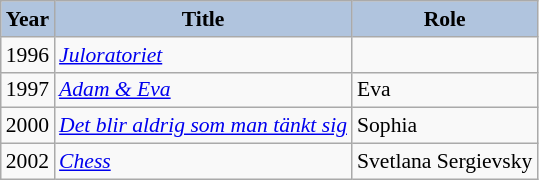<table class="wikitable" style="font-size:90%;">
<tr>
<th style="background:#B0C4DE;">Year</th>
<th style="background:#B0C4DE;">Title</th>
<th style="background:#B0C4DE;">Role</th>
</tr>
<tr>
<td>1996</td>
<td><em><a href='#'>Juloratoriet</a></em></td>
<td></td>
</tr>
<tr>
<td>1997</td>
<td><em><a href='#'>Adam & Eva</a></em></td>
<td>Eva</td>
</tr>
<tr>
<td>2000</td>
<td><em><a href='#'>Det blir aldrig som man tänkt sig</a></em></td>
<td>Sophia</td>
</tr>
<tr>
<td>2002</td>
<td><em><a href='#'>Chess</a></em></td>
<td>Svetlana Sergievsky</td>
</tr>
</table>
